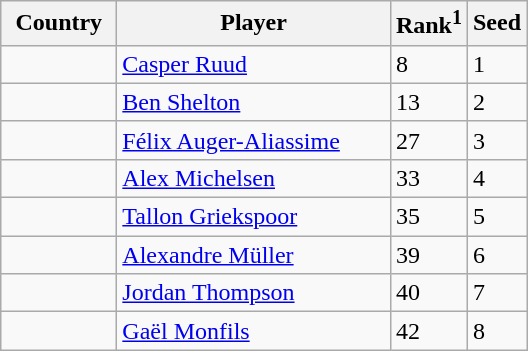<table class="wikitable" border="1">
<tr>
<th width="70">Country</th>
<th width="175">Player</th>
<th>Rank<sup>1</sup></th>
<th>Seed</th>
</tr>
<tr>
<td></td>
<td><a href='#'>Casper Ruud</a></td>
<td>8</td>
<td>1</td>
</tr>
<tr>
<td></td>
<td><a href='#'>Ben Shelton</a></td>
<td>13</td>
<td>2</td>
</tr>
<tr>
<td></td>
<td><a href='#'>Félix Auger-Aliassime</a></td>
<td>27</td>
<td>3</td>
</tr>
<tr>
<td></td>
<td><a href='#'>Alex Michelsen</a></td>
<td>33</td>
<td>4</td>
</tr>
<tr>
<td></td>
<td><a href='#'>Tallon Griekspoor</a></td>
<td>35</td>
<td>5</td>
</tr>
<tr>
<td></td>
<td><a href='#'>Alexandre Müller</a></td>
<td>39</td>
<td>6</td>
</tr>
<tr>
<td></td>
<td><a href='#'>Jordan Thompson</a></td>
<td>40</td>
<td>7</td>
</tr>
<tr>
<td></td>
<td><a href='#'>Gaël Monfils</a></td>
<td>42</td>
<td>8</td>
</tr>
</table>
